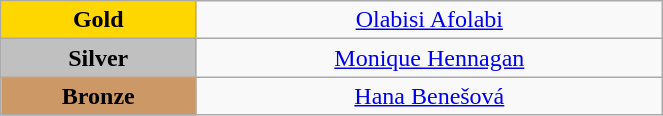<table class="wikitable" style="text-align:center; " width="35%">
<tr>
<td bgcolor="gold"><strong>Gold</strong></td>
<td><a href='#'>Olabisi Afolabi</a><br>  <small><em></em></small></td>
</tr>
<tr>
<td bgcolor="silver"><strong>Silver</strong></td>
<td><a href='#'>Monique Hennagan</a><br>  <small><em></em></small></td>
</tr>
<tr>
<td bgcolor="CC9966"><strong>Bronze</strong></td>
<td><a href='#'>Hana Benešová</a><br>  <small><em></em></small></td>
</tr>
</table>
